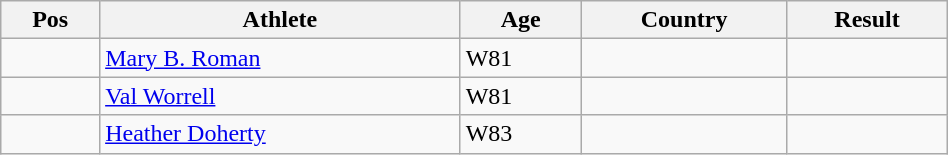<table class="wikitable"  style="text-align:center; width:50%;">
<tr>
<th>Pos</th>
<th>Athlete</th>
<th>Age</th>
<th>Country</th>
<th>Result</th>
</tr>
<tr>
<td align=center></td>
<td align=left><a href='#'>Mary B. Roman</a></td>
<td align=left>W81</td>
<td align=left></td>
<td></td>
</tr>
<tr>
<td align=center></td>
<td align=left><a href='#'>Val Worrell</a></td>
<td align=left>W81</td>
<td align=left></td>
<td></td>
</tr>
<tr>
<td align=center></td>
<td align=left><a href='#'>Heather Doherty</a></td>
<td align=left>W83</td>
<td align=left></td>
<td></td>
</tr>
</table>
